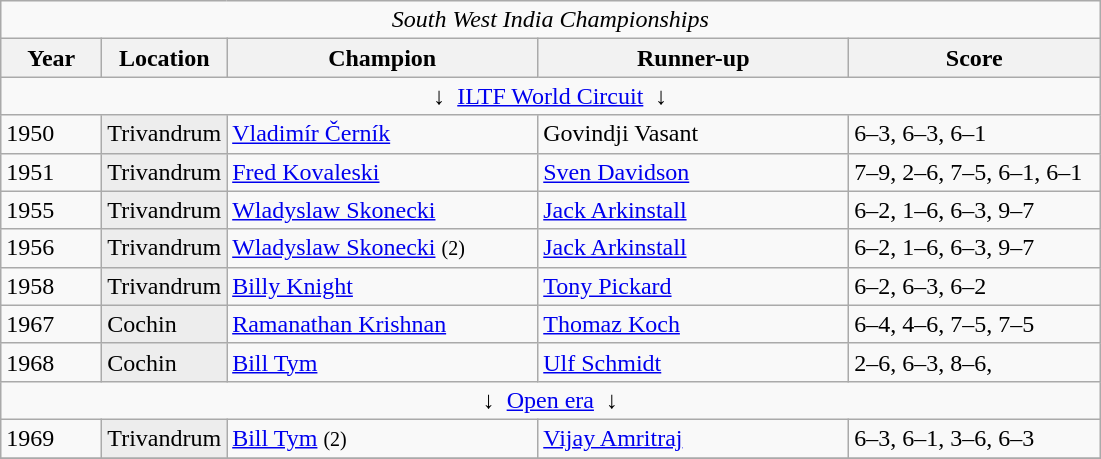<table class="wikitable">
<tr>
<td colspan=5 align=center><em>South West India Championships</em></td>
</tr>
<tr>
<th style="width:60px;">Year</th>
<th style="width:70px;">Location</th>
<th style="width:200px;">Champion</th>
<th style="width:200px;">Runner-up</th>
<th style="width:160px;">Score</th>
</tr>
<tr>
<td colspan=5 align=center>↓  <a href='#'>ILTF World Circuit</a>  ↓</td>
</tr>
<tr>
<td>1950</td>
<td style="background:#ededed">Trivandrum</td>
<td> <a href='#'>Vladimír Černík</a></td>
<td> Govindji Vasant</td>
<td>6–3, 6–3, 6–1</td>
</tr>
<tr>
<td>1951</td>
<td style="background:#ededed">Trivandrum</td>
<td> <a href='#'>Fred Kovaleski</a></td>
<td> <a href='#'>Sven Davidson</a></td>
<td>7–9, 2–6, 7–5, 6–1, 6–1</td>
</tr>
<tr>
<td>1955</td>
<td style="background:#ededed">Trivandrum</td>
<td> <a href='#'>Wladyslaw Skonecki</a></td>
<td> <a href='#'>Jack Arkinstall</a></td>
<td>6–2, 1–6, 6–3, 9–7</td>
</tr>
<tr>
<td>1956</td>
<td style="background:#ededed">Trivandrum</td>
<td> <a href='#'>Wladyslaw Skonecki</a> <small>(2)</small></td>
<td> <a href='#'>Jack Arkinstall</a></td>
<td>6–2, 1–6, 6–3, 9–7</td>
</tr>
<tr>
<td>1958</td>
<td style="background:#ededed">Trivandrum</td>
<td> <a href='#'>Billy Knight</a></td>
<td>  <a href='#'>Tony Pickard</a></td>
<td>6–2, 6–3, 6–2</td>
</tr>
<tr>
<td>1967</td>
<td style="background:#ededed">Cochin</td>
<td> <a href='#'>Ramanathan Krishnan</a></td>
<td> <a href='#'>Thomaz Koch</a></td>
<td>6–4, 4–6, 7–5, 7–5</td>
</tr>
<tr>
<td>1968</td>
<td style="background:#ededed">Cochin</td>
<td> <a href='#'>Bill Tym</a></td>
<td> <a href='#'>Ulf Schmidt</a></td>
<td>2–6, 6–3, 8–6,</td>
</tr>
<tr>
<td colspan=5 align=center>↓  <a href='#'>Open era</a>  ↓</td>
</tr>
<tr>
<td>1969</td>
<td style="background:#ededed">Trivandrum</td>
<td> <a href='#'>Bill Tym</a> <small>(2)</small></td>
<td> <a href='#'>Vijay Amritraj</a></td>
<td>6–3, 6–1, 3–6, 6–3</td>
</tr>
<tr>
</tr>
</table>
